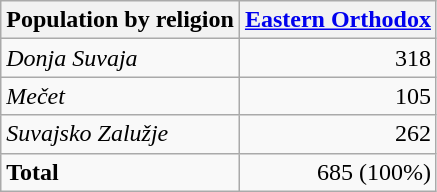<table class="wikitable sortable">
<tr>
<th>Population by religion</th>
<th><a href='#'>Eastern Orthodox</a></th>
</tr>
<tr>
<td><em>Donja Suvaja</em></td>
<td align="right">318</td>
</tr>
<tr>
<td><em>Mečet</em></td>
<td align="right">105</td>
</tr>
<tr>
<td><em>Suvajsko Zalužje</em></td>
<td align="right">262</td>
</tr>
<tr>
<td><strong>Total</strong></td>
<td align="right">685 (100%)</td>
</tr>
</table>
